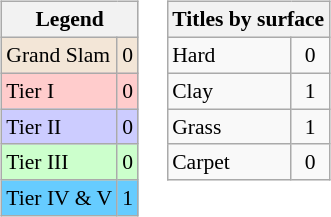<table>
<tr valign=top>
<td><br><table class=wikitable style=font-size:90%>
<tr>
<th colspan=2>Legend</th>
</tr>
<tr bgcolor="#f3e6d7">
<td>Grand Slam</td>
<td align="center">0</td>
</tr>
<tr bgcolor="#ffcccc">
<td>Tier I</td>
<td align="center">0</td>
</tr>
<tr bgcolor="#ccccff">
<td>Tier II</td>
<td align="center">0</td>
</tr>
<tr bgcolor="#CCFFCC">
<td>Tier III</td>
<td align="center">0</td>
</tr>
<tr bgcolor="#66CCFF">
<td>Tier IV & V</td>
<td align="center">1</td>
</tr>
</table>
</td>
<td><br><table class="wikitable" style=font-size:90%>
<tr>
<th colspan=2>Titles by surface</th>
</tr>
<tr>
<td>Hard</td>
<td align="center">0</td>
</tr>
<tr>
<td>Clay</td>
<td align="center">1</td>
</tr>
<tr>
<td>Grass</td>
<td align="center">1</td>
</tr>
<tr>
<td>Carpet</td>
<td align="center">0</td>
</tr>
</table>
</td>
</tr>
</table>
